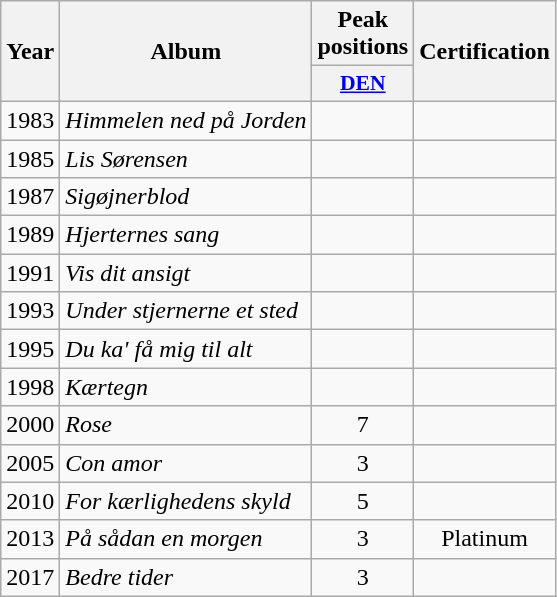<table class="wikitable">
<tr>
<th scope="col" rowspan="2">Year</th>
<th scope="col" rowspan="2">Album</th>
<th scope="col" colspan="1">Peak positions</th>
<th scope="col" rowspan="2">Certification</th>
</tr>
<tr>
<th scope="col" style="width:3em;font-size:90%;"><a href='#'>DEN</a><br></th>
</tr>
<tr>
<td style="text-align:center;">1983</td>
<td><em>Himmelen ned på Jorden</em></td>
<td style="text-align:center;"></td>
<td style="text-align:center;"></td>
</tr>
<tr>
<td style="text-align:center;">1985</td>
<td><em>Lis Sørensen</em></td>
<td style="text-align:center;"></td>
<td style="text-align:center;"></td>
</tr>
<tr>
<td style="text-align:center;">1987</td>
<td><em>Sigøjnerblod</em></td>
<td style="text-align:center;"></td>
<td style="text-align:center;"></td>
</tr>
<tr>
<td style="text-align:center;">1989</td>
<td><em>Hjerternes sang</em></td>
<td style="text-align:center;"></td>
<td style="text-align:center;"></td>
</tr>
<tr>
<td style="text-align:center;">1991</td>
<td><em>Vis dit ansigt</em></td>
<td style="text-align:center;"></td>
<td style="text-align:center;"></td>
</tr>
<tr>
<td style="text-align:center;">1993</td>
<td><em>Under stjernerne et sted</em></td>
<td style="text-align:center;"></td>
<td style="text-align:center;"></td>
</tr>
<tr>
<td style="text-align:center;">1995</td>
<td><em>Du ka' få mig til alt</em></td>
<td style="text-align:center;"></td>
<td style="text-align:center;"></td>
</tr>
<tr>
<td style="text-align:center;">1998</td>
<td><em>Kærtegn</em></td>
<td style="text-align:center;"></td>
<td style="text-align:center;"></td>
</tr>
<tr>
<td style="text-align:center;">2000</td>
<td><em>Rose</em></td>
<td style="text-align:center;">7</td>
<td style="text-align:center;"></td>
</tr>
<tr>
<td style="text-align:center;">2005</td>
<td><em>Con amor</em></td>
<td style="text-align:center;">3</td>
<td style="text-align:center;"></td>
</tr>
<tr>
<td style="text-align:center;">2010</td>
<td><em>For kærlighedens skyld</em></td>
<td style="text-align:center;">5</td>
<td style="text-align:center;"></td>
</tr>
<tr>
<td style="text-align:center;">2013</td>
<td><em>På sådan en morgen</em></td>
<td style="text-align:center;">3</td>
<td style="text-align:center;">Platinum</td>
</tr>
<tr>
<td style="text-align:center;">2017</td>
<td><em>Bedre tider</em></td>
<td style="text-align:center;">3<br></td>
<td style="text-align:center;"></td>
</tr>
</table>
